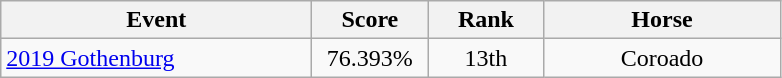<table class="wikitable" style="text-align: center;">
<tr ">
<th style="width:200px;">Event</th>
<th style="width:70px;">Score</th>
<th style="width:70px;">Rank</th>
<th style="width:150px;">Horse</th>
</tr>
<tr>
<td align=left> <a href='#'>2019 Gothenburg</a></td>
<td>76.393%</td>
<td>13th</td>
<td>Coroado</td>
</tr>
</table>
